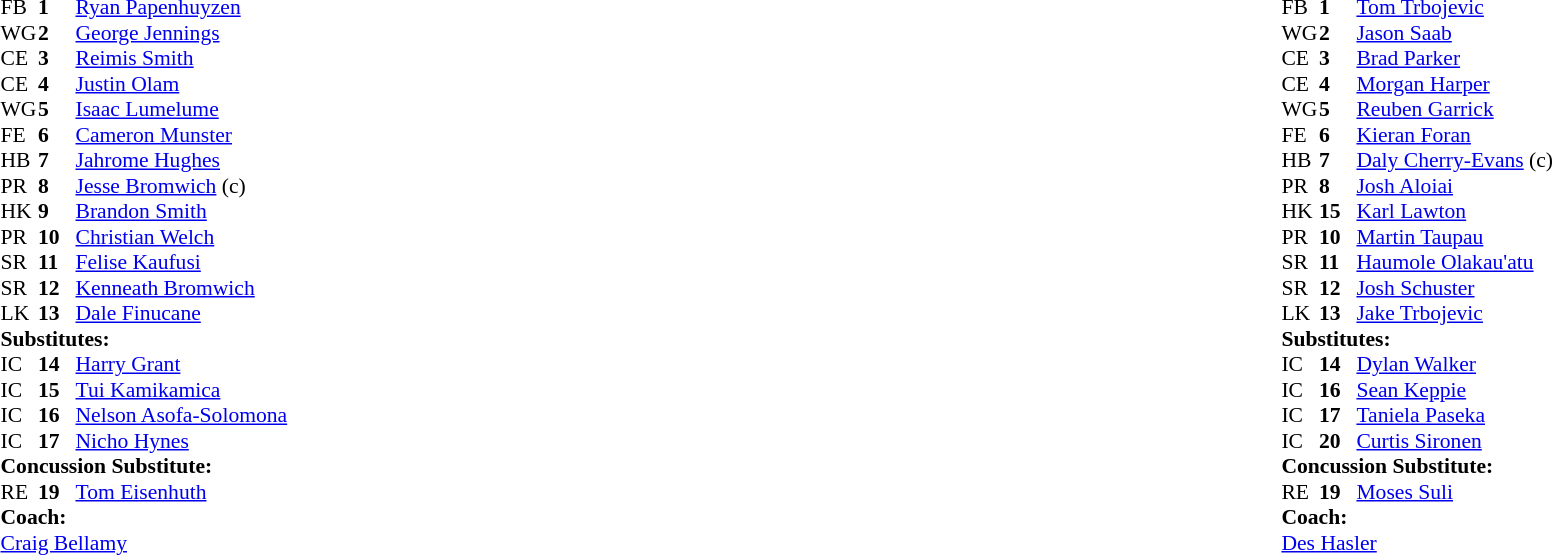<table class="mw-collapsible mw-collapsed" width="100%">
<tr>
<td valign="top" width="50%"><br><table cellspacing="0" cellpadding="0" style="font-size: 90%">
<tr>
<th width="25"></th>
<th width="25"></th>
</tr>
<tr>
<td>FB</td>
<td><strong>1</strong></td>
<td><a href='#'>Ryan Papenhuyzen</a></td>
</tr>
<tr>
<td>WG</td>
<td><strong>2</strong></td>
<td><a href='#'>George Jennings</a></td>
</tr>
<tr>
<td>CE</td>
<td><strong>3</strong></td>
<td><a href='#'>Reimis Smith</a></td>
</tr>
<tr>
<td>CE</td>
<td><strong>4</strong></td>
<td><a href='#'>Justin Olam</a></td>
</tr>
<tr>
<td>WG</td>
<td><strong>5</strong></td>
<td><a href='#'>Isaac Lumelume</a></td>
</tr>
<tr>
<td>FE</td>
<td><strong>6</strong></td>
<td><a href='#'>Cameron Munster</a></td>
</tr>
<tr>
<td>HB</td>
<td><strong>7</strong></td>
<td><a href='#'>Jahrome Hughes</a></td>
</tr>
<tr>
<td>PR</td>
<td><strong>8</strong></td>
<td><a href='#'>Jesse Bromwich</a> (c)</td>
</tr>
<tr>
<td>HK</td>
<td><strong>9</strong></td>
<td><a href='#'>Brandon Smith</a></td>
</tr>
<tr>
<td>PR</td>
<td><strong>10</strong></td>
<td><a href='#'>Christian Welch</a></td>
</tr>
<tr>
<td>SR</td>
<td><strong>11</strong></td>
<td><a href='#'>Felise Kaufusi</a></td>
</tr>
<tr>
<td>SR</td>
<td><strong>12</strong></td>
<td><a href='#'>Kenneath Bromwich</a></td>
</tr>
<tr>
<td>LK</td>
<td><strong>13</strong></td>
<td><a href='#'>Dale Finucane</a></td>
</tr>
<tr>
<td colspan="3"><strong>Substitutes:</strong></td>
</tr>
<tr>
<td>IC</td>
<td><strong>14</strong></td>
<td><a href='#'>Harry Grant</a></td>
</tr>
<tr>
<td>IC</td>
<td><strong>15</strong></td>
<td><a href='#'>Tui Kamikamica</a></td>
</tr>
<tr>
<td>IC</td>
<td><strong>16</strong></td>
<td><a href='#'>Nelson Asofa-Solomona</a></td>
</tr>
<tr>
<td>IC</td>
<td><strong>17</strong></td>
<td><a href='#'>Nicho Hynes</a></td>
</tr>
<tr>
<td colspan="3"><strong>Concussion Substitute:</strong></td>
</tr>
<tr>
<td>RE</td>
<td><strong>19</strong></td>
<td><a href='#'>Tom Eisenhuth</a></td>
</tr>
<tr>
<td colspan="3"><strong>Coach:</strong></td>
</tr>
<tr>
<td colspan="4"><a href='#'>Craig Bellamy</a></td>
</tr>
</table>
</td>
<td valign="top" width="50%"><br><table cellspacing="0" cellpadding="0" align="center" style="font-size: 90%">
<tr>
<th width="25"></th>
<th width="25"></th>
</tr>
<tr>
<td>FB</td>
<td><strong>1</strong></td>
<td><a href='#'>Tom Trbojevic</a></td>
</tr>
<tr>
<td>WG</td>
<td><strong>2</strong></td>
<td><a href='#'>Jason Saab</a></td>
</tr>
<tr>
<td>CE</td>
<td><strong>3</strong></td>
<td><a href='#'>Brad Parker</a></td>
</tr>
<tr>
<td>CE</td>
<td><strong>4</strong></td>
<td><a href='#'>Morgan Harper</a></td>
</tr>
<tr>
<td>WG</td>
<td><strong>5</strong></td>
<td><a href='#'>Reuben Garrick</a></td>
</tr>
<tr>
<td>FE</td>
<td><strong>6</strong></td>
<td><a href='#'>Kieran Foran</a></td>
</tr>
<tr>
<td>HB</td>
<td><strong>7</strong></td>
<td><a href='#'>Daly Cherry-Evans</a> (c)</td>
</tr>
<tr>
<td>PR</td>
<td><strong>8</strong></td>
<td><a href='#'>Josh Aloiai</a></td>
</tr>
<tr>
<td>HK</td>
<td><strong>15</strong></td>
<td><a href='#'>Karl Lawton</a></td>
</tr>
<tr>
<td>PR</td>
<td><strong>10</strong></td>
<td><a href='#'>Martin Taupau</a></td>
</tr>
<tr>
<td>SR</td>
<td><strong>11</strong></td>
<td><a href='#'>Haumole Olakau'atu</a></td>
</tr>
<tr>
<td>SR</td>
<td><strong>12</strong></td>
<td><a href='#'>Josh Schuster</a></td>
</tr>
<tr>
<td>LK</td>
<td><strong>13</strong></td>
<td><a href='#'>Jake Trbojevic</a></td>
</tr>
<tr>
<td colspan="3"><strong>Substitutes:</strong></td>
</tr>
<tr>
<td>IC</td>
<td><strong>14</strong></td>
<td><a href='#'>Dylan Walker</a></td>
</tr>
<tr>
<td>IC</td>
<td><strong>16</strong></td>
<td><a href='#'>Sean Keppie</a></td>
</tr>
<tr>
<td>IC</td>
<td><strong>17</strong></td>
<td><a href='#'>Taniela Paseka</a></td>
</tr>
<tr>
<td>IC</td>
<td><strong>20</strong></td>
<td><a href='#'>Curtis Sironen</a></td>
</tr>
<tr>
<td colspan="3"><strong>Concussion Substitute:</strong></td>
</tr>
<tr>
<td>RE</td>
<td><strong>19</strong></td>
<td><a href='#'>Moses Suli</a></td>
</tr>
<tr>
<td colspan="3"><strong>Coach:</strong></td>
</tr>
<tr>
<td colspan="4"><a href='#'>Des Hasler</a></td>
</tr>
</table>
</td>
</tr>
<tr>
</tr>
</table>
